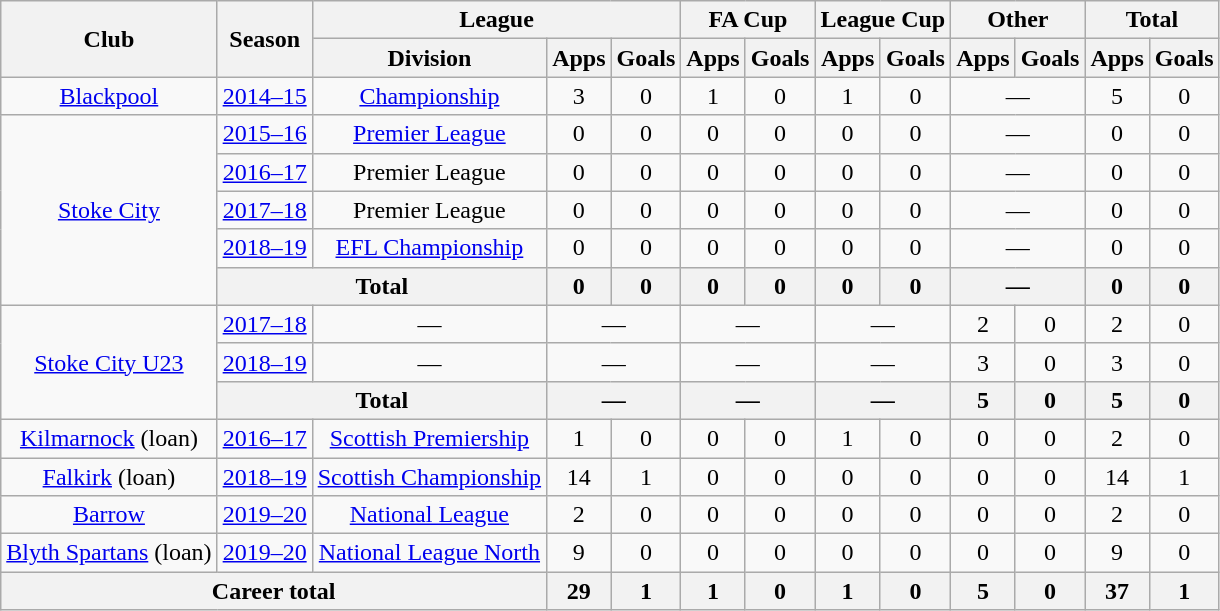<table class="wikitable" style="text-align: center;">
<tr>
<th rowspan="2">Club</th>
<th rowspan="2">Season</th>
<th colspan="3">League</th>
<th colspan="2">FA Cup</th>
<th colspan="2">League Cup</th>
<th colspan="2">Other</th>
<th colspan="2">Total</th>
</tr>
<tr>
<th>Division</th>
<th>Apps</th>
<th>Goals</th>
<th>Apps</th>
<th>Goals</th>
<th>Apps</th>
<th>Goals</th>
<th>Apps</th>
<th>Goals</th>
<th>Apps</th>
<th>Goals</th>
</tr>
<tr>
<td><a href='#'>Blackpool</a></td>
<td><a href='#'>2014–15</a></td>
<td><a href='#'>Championship</a></td>
<td>3</td>
<td>0</td>
<td>1</td>
<td>0</td>
<td>1</td>
<td>0</td>
<td colspan=2>—</td>
<td>5</td>
<td>0</td>
</tr>
<tr>
<td rowspan=5><a href='#'>Stoke City</a></td>
<td><a href='#'>2015–16</a></td>
<td><a href='#'>Premier League</a></td>
<td>0</td>
<td>0</td>
<td>0</td>
<td>0</td>
<td>0</td>
<td>0</td>
<td colspan=2>—</td>
<td>0</td>
<td>0</td>
</tr>
<tr>
<td><a href='#'>2016–17</a></td>
<td>Premier League</td>
<td>0</td>
<td>0</td>
<td>0</td>
<td>0</td>
<td>0</td>
<td>0</td>
<td colspan=2>—</td>
<td>0</td>
<td>0</td>
</tr>
<tr>
<td><a href='#'>2017–18</a></td>
<td>Premier League</td>
<td>0</td>
<td>0</td>
<td>0</td>
<td>0</td>
<td>0</td>
<td>0</td>
<td colspan=2>—</td>
<td>0</td>
<td>0</td>
</tr>
<tr>
<td><a href='#'>2018–19</a></td>
<td><a href='#'>EFL Championship</a></td>
<td>0</td>
<td>0</td>
<td>0</td>
<td>0</td>
<td>0</td>
<td>0</td>
<td colspan=2>—</td>
<td>0</td>
<td>0</td>
</tr>
<tr>
<th colspan="2">Total</th>
<th>0</th>
<th>0</th>
<th>0</th>
<th>0</th>
<th>0</th>
<th>0</th>
<th colspan=2>—</th>
<th>0</th>
<th>0</th>
</tr>
<tr>
<td rowspan=3><a href='#'>Stoke City U23</a></td>
<td><a href='#'>2017–18</a></td>
<td colspan=1>—</td>
<td colspan=2>—</td>
<td colspan=2>—</td>
<td colspan=2>—</td>
<td>2</td>
<td>0</td>
<td>2</td>
<td>0</td>
</tr>
<tr>
<td><a href='#'>2018–19</a></td>
<td colspan=1>—</td>
<td colspan=2>—</td>
<td colspan=2>—</td>
<td colspan=2>—</td>
<td>3</td>
<td>0</td>
<td>3</td>
<td>0</td>
</tr>
<tr>
<th colspan=2>Total</th>
<th colspan=2>—</th>
<th colspan=2>—</th>
<th colspan=2>—</th>
<th>5</th>
<th>0</th>
<th>5</th>
<th>0</th>
</tr>
<tr>
<td><a href='#'>Kilmarnock</a> (loan)</td>
<td><a href='#'>2016–17</a></td>
<td><a href='#'>Scottish Premiership</a></td>
<td>1</td>
<td>0</td>
<td>0</td>
<td>0</td>
<td>1</td>
<td>0</td>
<td>0</td>
<td>0</td>
<td>2</td>
<td>0</td>
</tr>
<tr>
<td><a href='#'>Falkirk</a> (loan)</td>
<td><a href='#'>2018–19</a></td>
<td><a href='#'>Scottish Championship</a></td>
<td>14</td>
<td>1</td>
<td>0</td>
<td>0</td>
<td>0</td>
<td>0</td>
<td>0</td>
<td>0</td>
<td>14</td>
<td>1</td>
</tr>
<tr>
<td><a href='#'>Barrow</a></td>
<td><a href='#'>2019–20</a></td>
<td><a href='#'>National League</a></td>
<td>2</td>
<td>0</td>
<td>0</td>
<td>0</td>
<td>0</td>
<td>0</td>
<td>0</td>
<td>0</td>
<td>2</td>
<td>0</td>
</tr>
<tr>
<td><a href='#'>Blyth Spartans</a> (loan)</td>
<td><a href='#'>2019–20</a></td>
<td><a href='#'>National League North</a></td>
<td>9</td>
<td>0</td>
<td>0</td>
<td>0</td>
<td>0</td>
<td>0</td>
<td>0</td>
<td>0</td>
<td>9</td>
<td>0</td>
</tr>
<tr>
<th colspan="3">Career total</th>
<th>29</th>
<th>1</th>
<th>1</th>
<th>0</th>
<th>1</th>
<th>0</th>
<th>5</th>
<th>0</th>
<th>37</th>
<th>1</th>
</tr>
</table>
